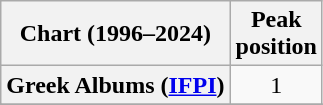<table class="wikitable sortable plainrowheaders">
<tr>
<th>Chart (1996–2024)</th>
<th>Peak<br>position</th>
</tr>
<tr>
<th scope="row">Greek Albums (<a href='#'>IFPI</a>)</th>
<td align="center">1</td>
</tr>
<tr>
</tr>
<tr>
</tr>
<tr>
</tr>
<tr>
</tr>
</table>
